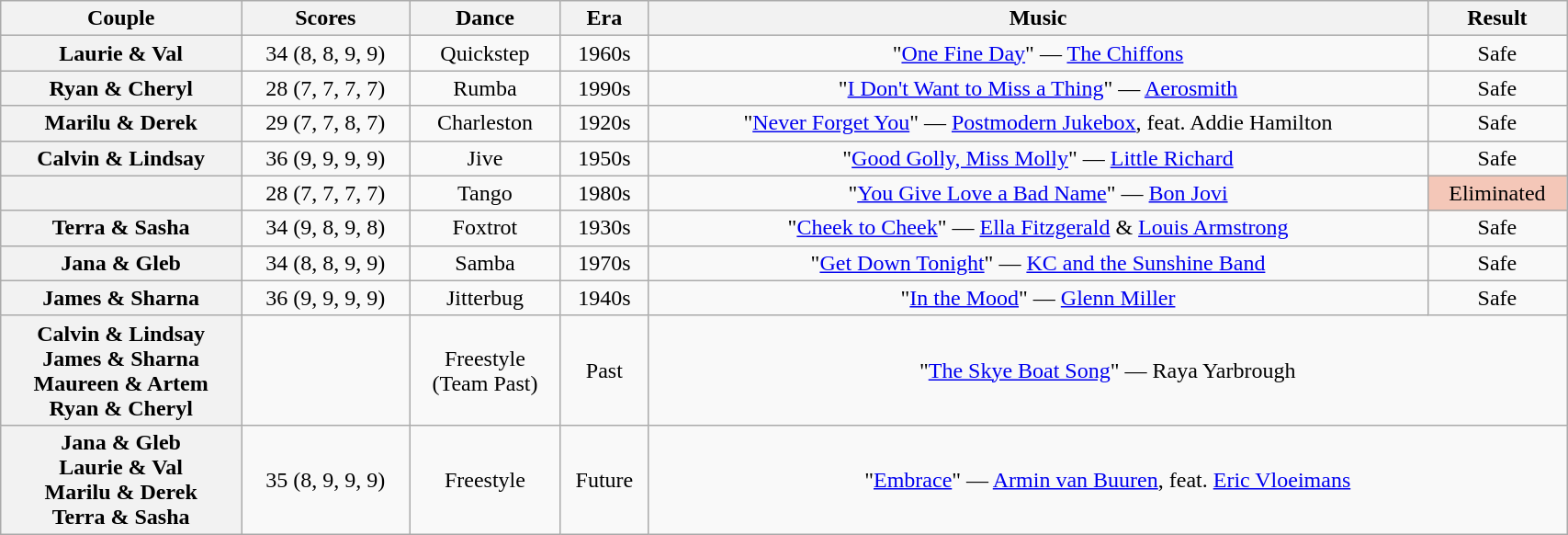<table class="wikitable sortable" style="text-align:center; width:90%">
<tr>
<th scope="col">Couple</th>
<th scope="col">Scores</th>
<th scope="col" class="unsortable">Dance</th>
<th scope="col" class="unsortable">Era</th>
<th scope="col" class="unsortable">Music</th>
<th scope="col" class="unsortable">Result</th>
</tr>
<tr>
<th scope="row">Laurie & Val</th>
<td>34 (8, 8, 9, 9)</td>
<td>Quickstep</td>
<td>1960s</td>
<td>"<a href='#'>One Fine Day</a>" — <a href='#'>The Chiffons</a></td>
<td>Safe</td>
</tr>
<tr>
<th scope="row">Ryan & Cheryl</th>
<td>28 (7, 7, 7, 7)</td>
<td>Rumba</td>
<td>1990s</td>
<td>"<a href='#'>I Don't Want to Miss a Thing</a>" — <a href='#'>Aerosmith</a></td>
<td>Safe</td>
</tr>
<tr>
<th scope="row">Marilu & Derek</th>
<td>29 (7, 7, 8, 7)</td>
<td>Charleston</td>
<td>1920s</td>
<td>"<a href='#'>Never Forget You</a>" — <a href='#'>Postmodern Jukebox</a>, feat. Addie Hamilton</td>
<td>Safe</td>
</tr>
<tr>
<th scope="row">Calvin & Lindsay</th>
<td>36 (9, 9, 9, 9)</td>
<td>Jive</td>
<td>1950s</td>
<td>"<a href='#'>Good Golly, Miss Molly</a>" — <a href='#'>Little Richard</a></td>
<td>Safe</td>
</tr>
<tr>
<th scope="row"></th>
<td>28 (7, 7, 7, 7)</td>
<td>Tango</td>
<td>1980s</td>
<td>"<a href='#'>You Give Love a Bad Name</a>" — <a href='#'>Bon Jovi</a></td>
<td bgcolor=f4c7b8>Eliminated</td>
</tr>
<tr>
<th scope="row">Terra & Sasha</th>
<td>34 (9, 8, 9, 8)</td>
<td>Foxtrot</td>
<td>1930s</td>
<td>"<a href='#'>Cheek to Cheek</a>" — <a href='#'>Ella Fitzgerald</a> & <a href='#'>Louis Armstrong</a></td>
<td>Safe</td>
</tr>
<tr>
<th scope="row">Jana & Gleb</th>
<td>34 (8, 8, 9, 9)</td>
<td>Samba</td>
<td>1970s</td>
<td>"<a href='#'>Get Down Tonight</a>" — <a href='#'>KC and the Sunshine Band</a></td>
<td>Safe</td>
</tr>
<tr>
<th scope="row">James & Sharna</th>
<td>36 (9, 9, 9, 9)</td>
<td>Jitterbug</td>
<td>1940s</td>
<td>"<a href='#'>In the Mood</a>" — <a href='#'>Glenn Miller</a></td>
<td>Safe</td>
</tr>
<tr>
<th scope="row">Calvin & Lindsay<br>James & Sharna<br>Maureen & Artem<br>Ryan & Cheryl</th>
<td></td>
<td>Freestyle<br>(Team Past)</td>
<td>Past</td>
<td colspan=2>"<a href='#'>The Skye Boat Song</a>" — Raya Yarbrough</td>
</tr>
<tr>
<th scope="row">Jana & Gleb<br>Laurie & Val<br>Marilu & Derek<br>Terra & Sasha</th>
<td>35 (8, 9, 9, 9)</td>
<td>Freestyle<br></td>
<td>Future</td>
<td colspan=2>"<a href='#'>Embrace</a>" — <a href='#'>Armin van Buuren</a>, feat. <a href='#'>Eric Vloeimans</a></td>
</tr>
</table>
